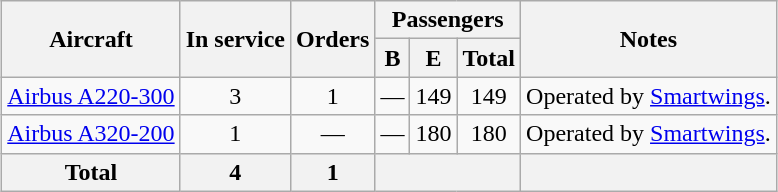<table class="wikitable" style="border-collapse:collapse;text-align:center;margin:auto;">
<tr>
<th rowspan="2">Aircraft</th>
<th rowspan="2">In service</th>
<th rowspan="2">Orders</th>
<th colspan="3">Passengers</th>
<th rowspan="2">Notes</th>
</tr>
<tr>
<th><abbr>B</abbr></th>
<th><abbr>E</abbr></th>
<th>Total</th>
</tr>
<tr>
<td><a href='#'>Airbus A220-300</a></td>
<td>3</td>
<td>1</td>
<td>—</td>
<td>149</td>
<td>149</td>
<td>Operated by <a href='#'>Smartwings</a>.</td>
</tr>
<tr>
<td><a href='#'>Airbus A320-200</a></td>
<td>1</td>
<td>—</td>
<td>—</td>
<td>180</td>
<td>180</td>
<td>Operated by <a href='#'>Smartwings</a>.</td>
</tr>
<tr>
<th>Total</th>
<th>4</th>
<th>1</th>
<th colspan="3"></th>
<th></th>
</tr>
</table>
